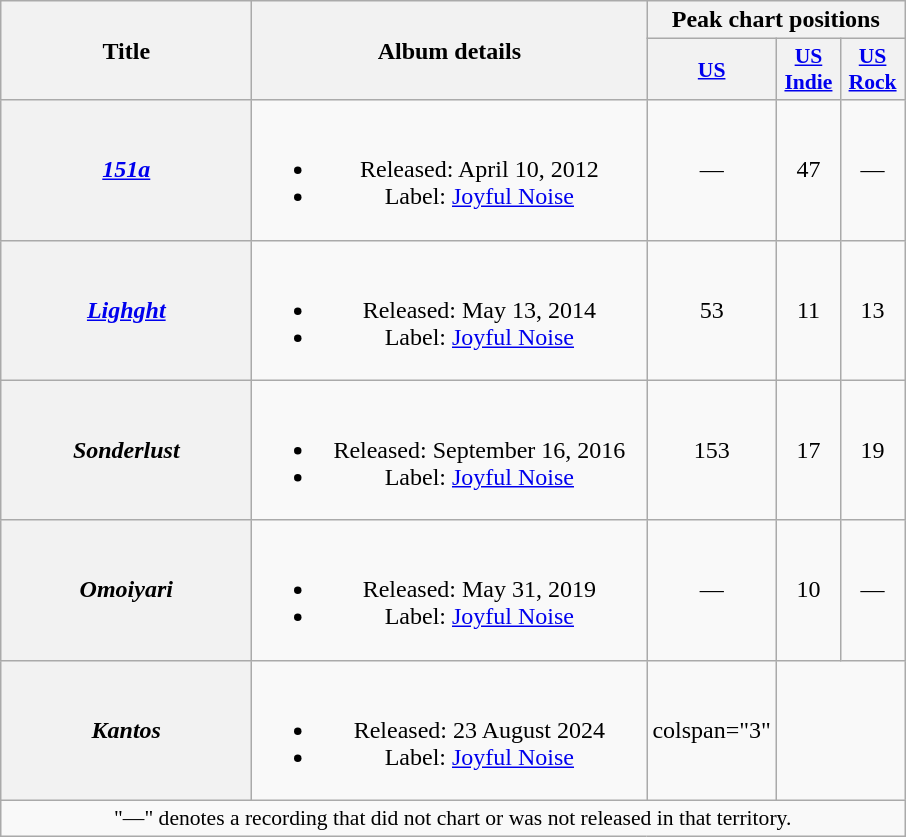<table class="wikitable plainrowheaders" style="text-align:center;">
<tr>
<th scope="col" rowspan="2" style="width:10em;">Title</th>
<th scope="col" rowspan="2" style="width:16em;">Album details</th>
<th scope="col" colspan="3">Peak chart positions</th>
</tr>
<tr>
<th scope="col" style="width:2.5em;font-size:90%;"><a href='#'>US</a><br></th>
<th scope="col" style="width:2.5em;font-size:90%;"><a href='#'>US<br> Indie</a><br></th>
<th scope="col" style="width:2.5em;font-size:90%;"><a href='#'>US<br>Rock</a><br></th>
</tr>
<tr>
<th scope="row"><em><a href='#'>151a</a></em></th>
<td><br><ul><li>Released: April 10, 2012</li><li>Label: <a href='#'>Joyful Noise</a></li></ul></td>
<td>—</td>
<td>47</td>
<td>—</td>
</tr>
<tr>
<th scope="row"><em><a href='#'>Lighght</a></em></th>
<td><br><ul><li>Released: May 13, 2014</li><li>Label: <a href='#'>Joyful Noise</a></li></ul></td>
<td>53</td>
<td>11</td>
<td>13</td>
</tr>
<tr>
<th scope="row"><em>Sonderlust</em></th>
<td><br><ul><li>Released: September 16, 2016</li><li>Label: <a href='#'>Joyful Noise</a></li></ul></td>
<td>153</td>
<td>17</td>
<td>19</td>
</tr>
<tr>
<th scope="row"><em>Omoiyari</em></th>
<td><br><ul><li>Released: May 31, 2019</li><li>Label: <a href='#'>Joyful Noise</a></li></ul></td>
<td>—</td>
<td>10</td>
<td>—</td>
</tr>
<tr>
<th scope="row"><em>Kantos</em></th>
<td><br><ul><li>Released: 23 August 2024</li><li>Label: <a href='#'>Joyful Noise</a></li></ul></td>
<td>colspan="3" </td>
</tr>
<tr>
<td colspan="11" style="font-size:90%">"—" denotes a recording that did not chart or was not released in that territory.</td>
</tr>
</table>
